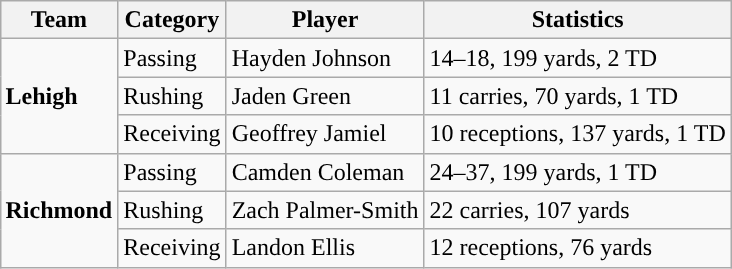<table class="wikitable" style="float: right;">
<tr>
<th>Team</th>
<th>Category</th>
<th>Player</th>
<th>Statistics</th>
</tr>
<tr>
<td rowspan=3><strong>Lehigh</strong></td>
<td>Passing</td>
<td>Hayden Johnson</td>
<td>14–18, 199 yards, 2 TD</td>
</tr>
<tr>
<td>Rushing</td>
<td>Jaden Green</td>
<td>11 carries, 70 yards, 1 TD</td>
</tr>
<tr>
<td>Receiving</td>
<td>Geoffrey Jamiel</td>
<td>10 receptions, 137 yards, 1 TD</td>
</tr>
<tr>
<td rowspan=3><strong>Richmond</strong></td>
<td>Passing</td>
<td>Camden Coleman</td>
<td>24–37, 199 yards, 1 TD</td>
</tr>
<tr>
<td>Rushing</td>
<td>Zach Palmer-Smith</td>
<td>22 carries, 107 yards</td>
</tr>
<tr>
<td>Receiving</td>
<td>Landon Ellis</td>
<td>12 receptions, 76 yards</td>
</tr>
</table>
